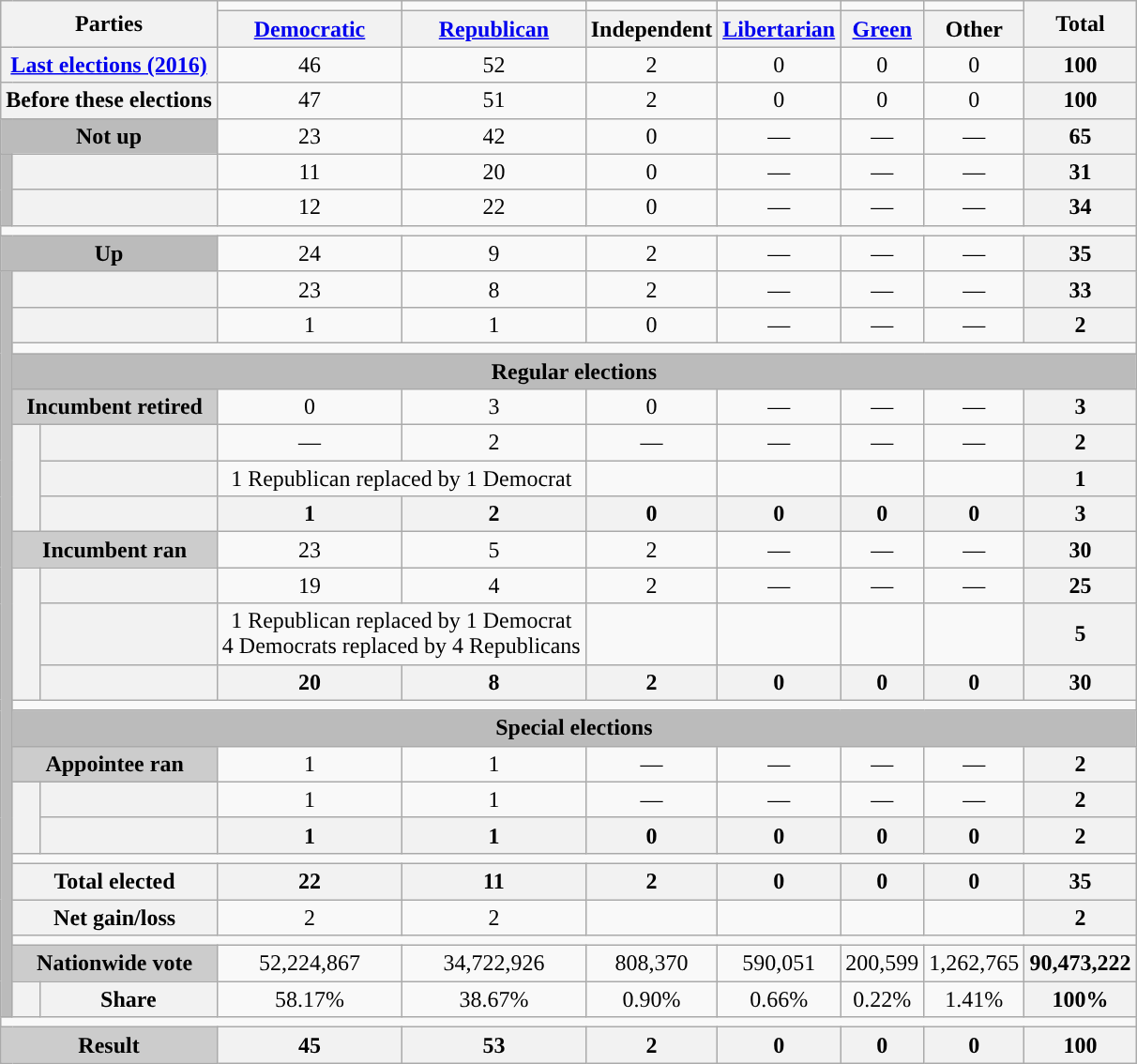<table class=wikitable style="text-align:center">
<tr>
<th colspan=3 rowspan=2>Parties</th>
<td style="background-color:"></td>
<td style="background-color:"></td>
<td style="background-color:"></td>
<td style="background-color:"></td>
<td style="background-color:"></td>
<td style="background-color:"></td>
<th rowspan=2>Total</th>
</tr>
<tr>
<th><a href='#'>Democratic</a></th>
<th><a href='#'>Republican</a></th>
<th>Independent</th>
<th><a href='#'>Libertarian</a></th>
<th><a href='#'>Green</a></th>
<th>Other</th>
</tr>
<tr>
<th colspan=3><a href='#'>Last elections (2016)</a></th>
<td>46</td>
<td>52</td>
<td>2</td>
<td>0</td>
<td>0</td>
<td>0</td>
<th>100</th>
</tr>
<tr>
<th colspan=3>Before these elections</th>
<td>47</td>
<td>51</td>
<td>2</td>
<td>0</td>
<td>0</td>
<td>0</td>
<th>100</th>
</tr>
<tr>
<th colspan=3 style="background:#bbb">Not up</th>
<td>23</td>
<td>42</td>
<td>0</td>
<td>—</td>
<td>—</td>
<td>—</td>
<th>65</th>
</tr>
<tr>
<th rowspan=2 style="background:#bbb"></th>
<th colspan=2></th>
<td>11</td>
<td>20</td>
<td>0</td>
<td>—</td>
<td>—</td>
<td>—</td>
<th>31</th>
</tr>
<tr>
<th colspan=2></th>
<td>12</td>
<td>22</td>
<td>0</td>
<td>—</td>
<td>—</td>
<td>—</td>
<th>34</th>
</tr>
<tr>
<td colspan=100></td>
</tr>
<tr>
<th colspan=3 style="background:#bbb">Up</th>
<td>24</td>
<td>9</td>
<td>2</td>
<td>—</td>
<td>—</td>
<td>—</td>
<th>35</th>
</tr>
<tr>
<th rowspan=23 style="background:#bbb"></th>
<th colspan=2></th>
<td>23</td>
<td>8</td>
<td>2</td>
<td>—</td>
<td>—</td>
<td>—</td>
<th>33</th>
</tr>
<tr>
<th colspan=2></th>
<td>1</td>
<td>1</td>
<td>0</td>
<td>—</td>
<td>—</td>
<td>—</td>
<th>2</th>
</tr>
<tr>
<td colspan=100></td>
</tr>
<tr>
<th colspan=9 style="background:#bbb">Regular elections</th>
</tr>
<tr>
<th colspan=2 style="background:#ccc">Incumbent retired</th>
<td>0</td>
<td>3</td>
<td>0</td>
<td>—</td>
<td>—</td>
<td>—</td>
<th>3</th>
</tr>
<tr>
<th rowspan=3></th>
<th></th>
<td>—</td>
<td>2</td>
<td>—</td>
<td>—</td>
<td>—</td>
<td>—</td>
<th>2</th>
</tr>
<tr>
<th></th>
<td colspan=2 > 1 Republican replaced by  1 Democrat</td>
<td></td>
<td></td>
<td></td>
<td></td>
<th>1</th>
</tr>
<tr>
<th></th>
<th>1</th>
<th>2</th>
<th>0</th>
<th>0</th>
<th>0</th>
<th>0</th>
<th>3</th>
</tr>
<tr>
<th colspan=2 style="background:#ccc">Incumbent ran</th>
<td>23</td>
<td>5</td>
<td>2</td>
<td>—</td>
<td>—</td>
<td>—</td>
<th>30</th>
</tr>
<tr>
<th rowspan=3></th>
<th></th>
<td>19</td>
<td>4</td>
<td>2</td>
<td>—</td>
<td>—</td>
<td>—</td>
<th>25</th>
</tr>
<tr>
<th></th>
<td colspan=2 > 1 Republican replaced by  1 Democrat<br> 4 Democrats replaced by  4 Republicans</td>
<td></td>
<td></td>
<td></td>
<td></td>
<th>5</th>
</tr>
<tr>
<th></th>
<th>20</th>
<th>8</th>
<th>2</th>
<th>0</th>
<th>0</th>
<th>0</th>
<th>30</th>
</tr>
<tr>
<td colspan=100></td>
</tr>
<tr>
<th colspan=9 style="background:#bbb">Special elections</th>
</tr>
<tr>
<th colspan=2 style="background:#ccc">Appointee ran</th>
<td>1</td>
<td>1</td>
<td>—</td>
<td>—</td>
<td>—</td>
<td>—</td>
<th>2</th>
</tr>
<tr>
<th rowspan=2></th>
<th></th>
<td>1</td>
<td>1</td>
<td>—</td>
<td>—</td>
<td>—</td>
<td>—</td>
<th>2</th>
</tr>
<tr>
<th></th>
<th>1</th>
<th>1</th>
<th>0</th>
<th>0</th>
<th>0</th>
<th>0</th>
<th>2</th>
</tr>
<tr>
<td colspan=100></td>
</tr>
<tr>
<th colspan=2>Total elected</th>
<th>22</th>
<th>11</th>
<th>2</th>
<th>0</th>
<th>0</th>
<th>0</th>
<th>35</th>
</tr>
<tr>
<th colspan=2>Net gain/loss</th>
<td> 2</td>
<td> 2</td>
<td></td>
<td></td>
<td></td>
<td></td>
<th>2</th>
</tr>
<tr>
<td colspan=100></td>
</tr>
<tr>
<th colspan=2 style="background:#ccc">Nationwide vote</th>
<td>52,224,867</td>
<td>34,722,926</td>
<td>808,370</td>
<td>590,051</td>
<td>200,599</td>
<td>1,262,765</td>
<th>90,473,222</th>
</tr>
<tr>
<th></th>
<th>Share</th>
<td>58.17%</td>
<td>38.67%</td>
<td>0.90%</td>
<td>0.66%</td>
<td>0.22%</td>
<td>1.41%</td>
<th>100%</th>
</tr>
<tr>
<td colspan=100></td>
</tr>
<tr>
<th colspan=3 style="background:#ccc">Result</th>
<th>45</th>
<th>53</th>
<th>2</th>
<th>0</th>
<th>0</th>
<th>0</th>
<th>100</th>
</tr>
</table>
